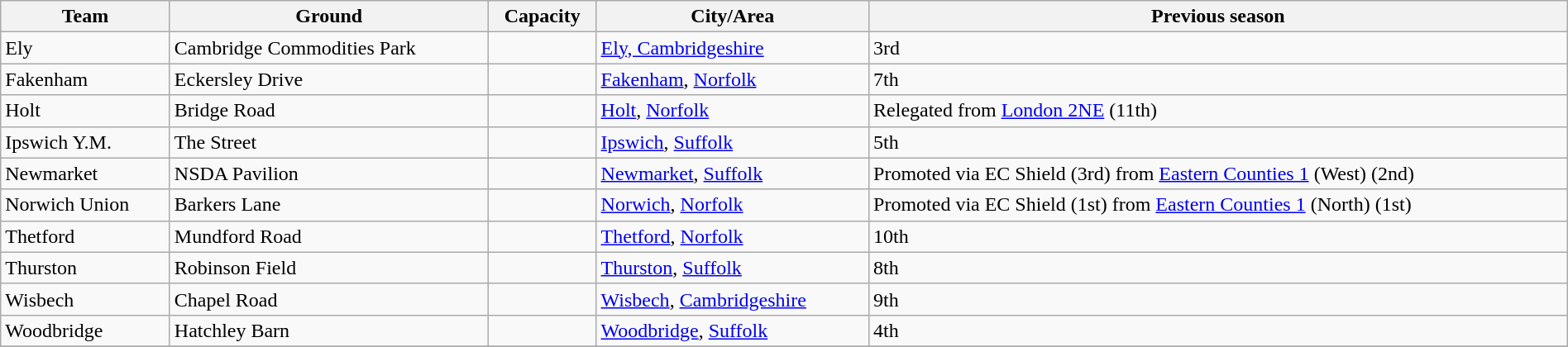<table class="wikitable sortable" width=100%>
<tr>
<th>Team</th>
<th>Ground</th>
<th>Capacity</th>
<th>City/Area</th>
<th>Previous season</th>
</tr>
<tr>
<td>Ely</td>
<td>Cambridge Commodities Park</td>
<td></td>
<td><a href='#'>Ely, Cambridgeshire</a></td>
<td>3rd</td>
</tr>
<tr>
<td>Fakenham</td>
<td>Eckersley Drive</td>
<td></td>
<td><a href='#'>Fakenham</a>, <a href='#'>Norfolk</a></td>
<td>7th</td>
</tr>
<tr>
<td>Holt</td>
<td>Bridge Road</td>
<td></td>
<td><a href='#'>Holt</a>, <a href='#'>Norfolk</a></td>
<td>Relegated from <a href='#'>London 2NE</a> (11th)</td>
</tr>
<tr>
<td>Ipswich Y.M.</td>
<td>The Street</td>
<td></td>
<td><a href='#'>Ipswich</a>, <a href='#'>Suffolk</a></td>
<td>5th</td>
</tr>
<tr>
<td>Newmarket</td>
<td>NSDA Pavilion</td>
<td></td>
<td><a href='#'>Newmarket</a>, <a href='#'>Suffolk</a></td>
<td>Promoted via EC Shield (3rd) from <a href='#'>Eastern Counties 1</a> (West) (2nd)</td>
</tr>
<tr>
<td>Norwich Union</td>
<td>Barkers Lane</td>
<td></td>
<td><a href='#'>Norwich</a>, <a href='#'>Norfolk</a></td>
<td>Promoted via EC Shield (1st) from <a href='#'>Eastern Counties 1</a> (North) (1st)</td>
</tr>
<tr>
<td>Thetford</td>
<td>Mundford Road</td>
<td></td>
<td><a href='#'>Thetford</a>, <a href='#'>Norfolk</a></td>
<td>10th</td>
</tr>
<tr>
<td>Thurston</td>
<td>Robinson Field</td>
<td></td>
<td><a href='#'>Thurston</a>, <a href='#'>Suffolk</a></td>
<td>8th</td>
</tr>
<tr>
<td>Wisbech</td>
<td>Chapel Road</td>
<td></td>
<td><a href='#'>Wisbech</a>, <a href='#'>Cambridgeshire</a></td>
<td>9th</td>
</tr>
<tr>
<td>Woodbridge</td>
<td>Hatchley Barn</td>
<td></td>
<td><a href='#'>Woodbridge</a>, <a href='#'>Suffolk</a></td>
<td>4th</td>
</tr>
<tr>
</tr>
</table>
